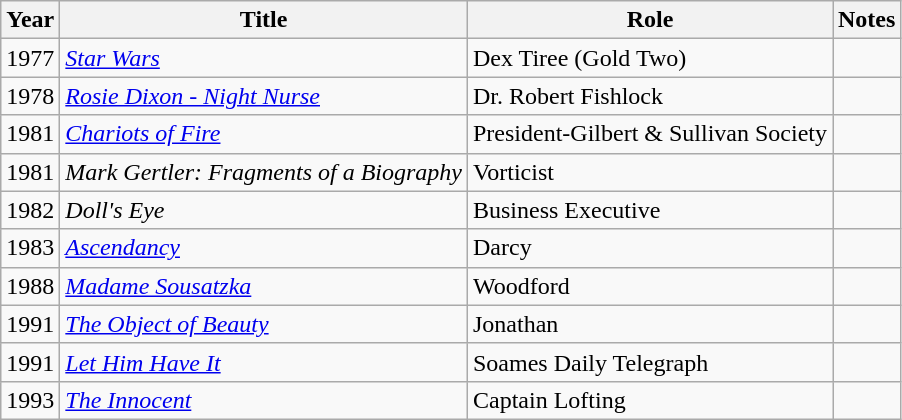<table class="wikitable">
<tr>
<th>Year</th>
<th>Title</th>
<th>Role</th>
<th>Notes</th>
</tr>
<tr>
<td>1977</td>
<td><em><a href='#'>Star Wars</a></em></td>
<td>Dex Tiree (Gold Two)</td>
<td></td>
</tr>
<tr>
<td>1978</td>
<td><em><a href='#'>Rosie Dixon - Night Nurse</a></em></td>
<td>Dr. Robert Fishlock</td>
<td></td>
</tr>
<tr>
<td>1981</td>
<td><em><a href='#'>Chariots of Fire</a></em></td>
<td>President-Gilbert & Sullivan Society</td>
<td></td>
</tr>
<tr>
<td>1981</td>
<td><em>Mark Gertler: Fragments of a Biography</em></td>
<td>Vorticist</td>
<td></td>
</tr>
<tr>
<td>1982</td>
<td><em>Doll's Eye</em></td>
<td>Business Executive</td>
<td></td>
</tr>
<tr>
<td>1983</td>
<td><em><a href='#'>Ascendancy</a></em></td>
<td>Darcy</td>
<td></td>
</tr>
<tr>
<td>1988</td>
<td><em><a href='#'>Madame Sousatzka</a></em></td>
<td>Woodford</td>
<td></td>
</tr>
<tr>
<td>1991</td>
<td><em><a href='#'>The Object of Beauty</a></em></td>
<td>Jonathan</td>
<td></td>
</tr>
<tr>
<td>1991</td>
<td><em><a href='#'>Let Him Have It</a></em></td>
<td>Soames Daily Telegraph</td>
<td></td>
</tr>
<tr>
<td>1993</td>
<td><em><a href='#'>The Innocent</a></em></td>
<td>Captain Lofting</td>
<td></td>
</tr>
</table>
